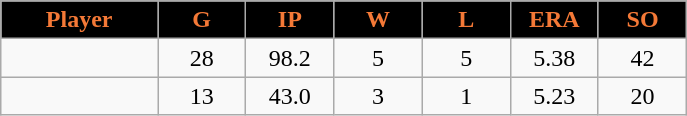<table class="wikitable sortable">
<tr>
<th style="background:black;color:#f47937;" width="16%">Player</th>
<th style="background:black;color:#f47937;" width="9%">G</th>
<th style="background:black;color:#f47937;" width="9%">IP</th>
<th style="background:black;color:#f47937;" width="9%">W</th>
<th style="background:black;color:#f47937;" width="9%">L</th>
<th style="background:black;color:#f47937;" width="9%">ERA</th>
<th style="background:black;color:#f47937;" width="9%">SO</th>
</tr>
<tr align="center">
<td></td>
<td>28</td>
<td>98.2</td>
<td>5</td>
<td>5</td>
<td>5.38</td>
<td>42</td>
</tr>
<tr align="center">
<td></td>
<td>13</td>
<td>43.0</td>
<td>3</td>
<td>1</td>
<td>5.23</td>
<td>20</td>
</tr>
</table>
